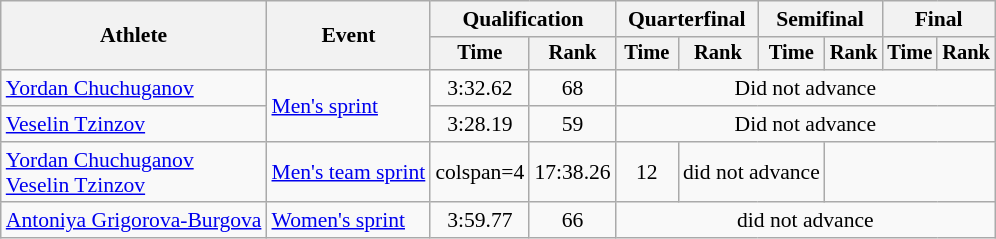<table class="wikitable" style="font-size:90%">
<tr>
<th rowspan="2">Athlete</th>
<th rowspan="2">Event</th>
<th colspan="2">Qualification</th>
<th colspan="2">Quarterfinal</th>
<th colspan="2">Semifinal</th>
<th colspan="2">Final</th>
</tr>
<tr style="font-size:95%">
<th>Time</th>
<th>Rank</th>
<th>Time</th>
<th>Rank</th>
<th>Time</th>
<th>Rank</th>
<th>Time</th>
<th>Rank</th>
</tr>
<tr align=center>
<td align=left><a href='#'>Yordan Chuchuganov</a></td>
<td align=left rowspan=2><a href='#'>Men's sprint</a></td>
<td>3:32.62</td>
<td>68</td>
<td colspan="6">Did not advance</td>
</tr>
<tr align=center>
<td align=left><a href='#'>Veselin Tzinzov</a></td>
<td>3:28.19</td>
<td>59</td>
<td colspan="6">Did not advance</td>
</tr>
<tr align=center>
<td align=left><a href='#'>Yordan Chuchuganov</a><br><a href='#'>Veselin Tzinzov</a></td>
<td align=left><a href='#'>Men's team sprint</a></td>
<td>colspan=4 </td>
<td>17:38.26</td>
<td>12</td>
<td colspan=2>did not advance</td>
</tr>
<tr align=center>
<td align=left><a href='#'>Antoniya Grigorova-Burgova</a></td>
<td align=left><a href='#'>Women's sprint</a></td>
<td>3:59.77</td>
<td>66</td>
<td colspan=6>did not advance</td>
</tr>
</table>
